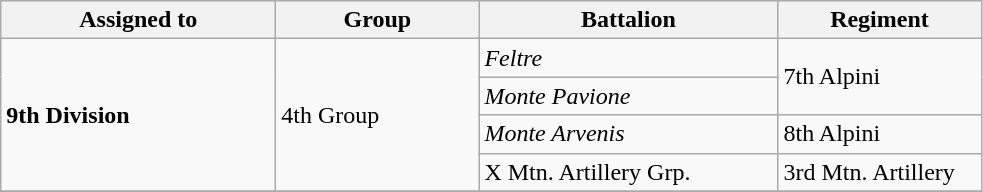<table class="wikitable">
<tr>
<th>Assigned to</th>
<th>Group</th>
<th>Battalion</th>
<th>Regiment</th>
</tr>
<tr>
<td rowspan="4" colspan="1" style="text-align: left; width: 11em;"><strong>9th Division</strong></td>
<td rowspan="4" colspan="1" style="text-align: left; width: 8em;">4th Group</td>
<td rowspan="1" colspan="1" style="text-align: left; width: 12em;"> <em>Feltre</em></td>
<td rowspan="2" colspan="1" style="text-align: left; width: 8em;">7th Alpini</td>
</tr>
<tr>
<td rowspan="1" colspan="1" style="text-align: left;"> <em>Monte Pavione</em></td>
</tr>
<tr>
<td rowspan="1" colspan="1" style="text-align: left;"> <em>Monte Arvenis</em></td>
<td rowspan="1" colspan="1" style="text-align: left;">8th Alpini</td>
</tr>
<tr>
<td rowspan="1" colspan="1" style="text-align: left;"> X Mtn. Artillery Grp.</td>
<td rowspan="1" colspan="1" style="text-align: left;">3rd Mtn. Artillery</td>
</tr>
<tr>
</tr>
</table>
